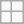<table class="wikitable" style="text-align:left">
<tr>
<td></td>
<td></td>
</tr>
<tr>
<td></td>
<td></td>
</tr>
<tr>
</tr>
</table>
